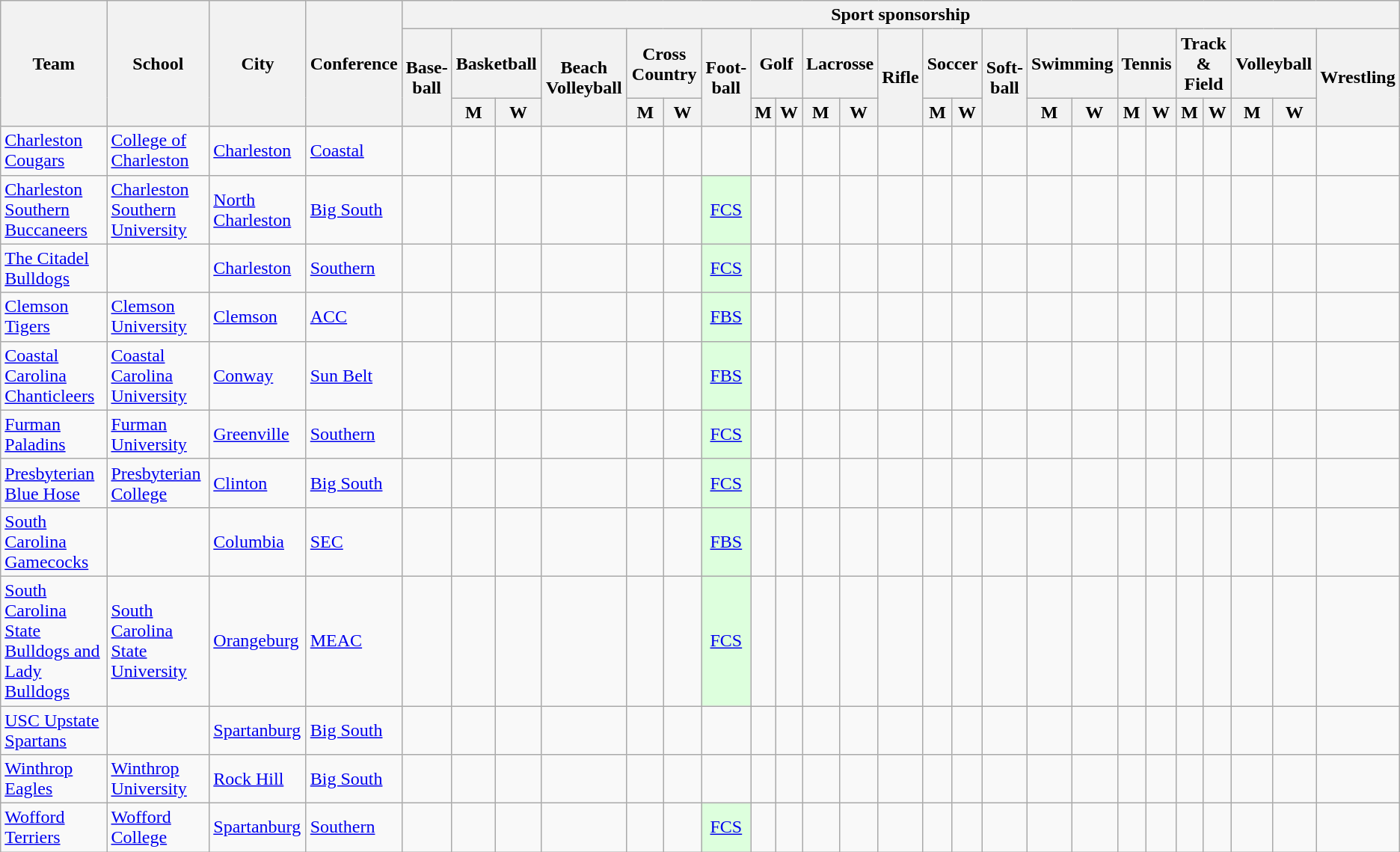<table class="sortable wikitable">
<tr>
<th rowspan=3>Team</th>
<th rowspan=3>School</th>
<th rowspan=3>City</th>
<th rowspan=3>Conference</th>
<th colspan=25>Sport sponsorship</th>
</tr>
<tr>
<th rowspan=2>Base-<br>ball</th>
<th colspan=2>Basketball</th>
<th rowspan=2>Beach Volleyball</th>
<th colspan=2>Cross Country</th>
<th rowspan=2>Foot-<br>ball</th>
<th colspan=2>Golf</th>
<th colspan=2>Lacrosse</th>
<th rowspan=2>Rifle</th>
<th colspan=2>Soccer</th>
<th rowspan=2>Soft-<br>ball</th>
<th colspan=2>Swimming</th>
<th colspan=2>Tennis</th>
<th colspan=2>Track & Field</th>
<th colspan=2>Volleyball</th>
<th rowspan=2>Wrestling</th>
</tr>
<tr>
<th>M</th>
<th>W</th>
<th>M</th>
<th>W</th>
<th>M</th>
<th>W</th>
<th>M</th>
<th>W</th>
<th>M</th>
<th>W</th>
<th>M</th>
<th>W</th>
<th>M</th>
<th>W</th>
<th>M</th>
<th>W</th>
<th>M</th>
<th>W</th>
</tr>
<tr>
<td><a href='#'>Charleston Cougars</a></td>
<td><a href='#'>College of Charleston</a></td>
<td><a href='#'>Charleston</a></td>
<td><a href='#'>Coastal</a></td>
<td></td>
<td></td>
<td></td>
<td></td>
<td></td>
<td></td>
<td></td>
<td></td>
<td></td>
<td></td>
<td></td>
<td></td>
<td></td>
<td></td>
<td></td>
<td></td>
<td></td>
<td></td>
<td></td>
<td></td>
<td></td>
<td></td>
<td></td>
<td></td>
</tr>
<tr>
<td><a href='#'>Charleston Southern Buccaneers</a></td>
<td><a href='#'>Charleston Southern University</a></td>
<td><a href='#'>North Charleston</a></td>
<td><a href='#'>Big South</a></td>
<td></td>
<td></td>
<td></td>
<td></td>
<td></td>
<td></td>
<td style="background:#DDFFDD; text-align:center"><a href='#'>FCS</a></td>
<td></td>
<td></td>
<td></td>
<td></td>
<td></td>
<td></td>
<td></td>
<td></td>
<td></td>
<td></td>
<td></td>
<td></td>
<td></td>
<td></td>
<td></td>
<td></td>
<td></td>
</tr>
<tr>
<td><a href='#'>The Citadel Bulldogs</a></td>
<td></td>
<td><a href='#'>Charleston</a></td>
<td><a href='#'>Southern</a></td>
<td></td>
<td></td>
<td></td>
<td></td>
<td></td>
<td></td>
<td style="background:#DDFFDD; text-align:center"><a href='#'>FCS</a></td>
<td></td>
<td></td>
<td></td>
<td></td>
<td></td>
<td></td>
<td></td>
<td></td>
<td></td>
<td></td>
<td></td>
<td></td>
<td></td>
<td></td>
<td></td>
<td></td>
<td></td>
</tr>
<tr>
<td><a href='#'>Clemson Tigers</a></td>
<td><a href='#'>Clemson University</a></td>
<td><a href='#'>Clemson</a></td>
<td><a href='#'>ACC</a></td>
<td></td>
<td></td>
<td></td>
<td></td>
<td></td>
<td></td>
<td style="background:#DDFFDD; text-align:center"><a href='#'>FBS</a></td>
<td></td>
<td></td>
<td></td>
<td></td>
<td></td>
<td></td>
<td></td>
<td></td>
<td></td>
<td></td>
<td></td>
<td></td>
<td></td>
<td></td>
<td></td>
<td></td>
<td></td>
</tr>
<tr>
<td><a href='#'>Coastal Carolina Chanticleers</a></td>
<td><a href='#'>Coastal Carolina University</a></td>
<td><a href='#'>Conway</a></td>
<td><a href='#'>Sun Belt</a></td>
<td></td>
<td></td>
<td></td>
<td></td>
<td></td>
<td></td>
<td style="background:#DDFFDD; text-align:center"><a href='#'>FBS</a></td>
<td></td>
<td></td>
<td></td>
<td></td>
<td></td>
<td></td>
<td></td>
<td></td>
<td></td>
<td></td>
<td></td>
<td></td>
<td></td>
<td></td>
<td></td>
<td></td>
<td></td>
</tr>
<tr>
<td><a href='#'>Furman Paladins</a></td>
<td><a href='#'>Furman University</a></td>
<td><a href='#'>Greenville</a></td>
<td><a href='#'>Southern</a></td>
<td></td>
<td></td>
<td></td>
<td></td>
<td></td>
<td></td>
<td style="background:#DDFFDD; text-align:center"><a href='#'>FCS</a></td>
<td></td>
<td></td>
<td></td>
<td></td>
<td></td>
<td></td>
<td></td>
<td></td>
<td></td>
<td></td>
<td></td>
<td></td>
<td></td>
<td></td>
<td></td>
<td></td>
<td></td>
</tr>
<tr>
<td><a href='#'>Presbyterian Blue Hose</a></td>
<td><a href='#'>Presbyterian College</a></td>
<td><a href='#'>Clinton</a></td>
<td><a href='#'>Big South</a></td>
<td></td>
<td></td>
<td></td>
<td></td>
<td></td>
<td></td>
<td style="background:#DDFFDD; text-align:center"><a href='#'>FCS</a> </td>
<td></td>
<td></td>
<td></td>
<td></td>
<td></td>
<td></td>
<td></td>
<td></td>
<td></td>
<td></td>
<td></td>
<td></td>
<td></td>
<td></td>
<td></td>
<td></td>
<td></td>
</tr>
<tr>
<td><a href='#'>South Carolina Gamecocks</a></td>
<td></td>
<td><a href='#'>Columbia</a></td>
<td><a href='#'>SEC</a></td>
<td></td>
<td></td>
<td></td>
<td></td>
<td></td>
<td></td>
<td style="background:#DDFFDD; text-align:center"><a href='#'>FBS</a></td>
<td></td>
<td></td>
<td></td>
<td></td>
<td></td>
<td> </td>
<td></td>
<td></td>
<td></td>
<td></td>
<td></td>
<td></td>
<td></td>
<td></td>
<td></td>
<td></td>
<td></td>
</tr>
<tr>
<td><a href='#'>South Carolina State Bulldogs and Lady Bulldogs</a></td>
<td><a href='#'>South Carolina State University</a></td>
<td><a href='#'>Orangeburg</a></td>
<td><a href='#'>MEAC</a></td>
<td></td>
<td></td>
<td></td>
<td></td>
<td></td>
<td></td>
<td style="background:#DDFFDD; text-align:center"><a href='#'>FCS</a></td>
<td></td>
<td></td>
<td></td>
<td></td>
<td></td>
<td></td>
<td> </td>
<td></td>
<td></td>
<td></td>
<td></td>
<td></td>
<td></td>
<td></td>
<td></td>
<td></td>
<td></td>
</tr>
<tr>
<td><a href='#'>USC Upstate Spartans</a></td>
<td></td>
<td><a href='#'>Spartanburg</a></td>
<td><a href='#'>Big South</a></td>
<td></td>
<td></td>
<td></td>
<td></td>
<td></td>
<td></td>
<td></td>
<td></td>
<td></td>
<td></td>
<td></td>
<td></td>
<td></td>
<td></td>
<td></td>
<td></td>
<td></td>
<td></td>
<td></td>
<td></td>
<td></td>
<td></td>
<td></td>
<td></td>
</tr>
<tr>
<td><a href='#'>Winthrop Eagles</a></td>
<td><a href='#'>Winthrop University</a></td>
<td><a href='#'>Rock Hill</a></td>
<td><a href='#'>Big South</a></td>
<td></td>
<td></td>
<td></td>
<td></td>
<td></td>
<td></td>
<td></td>
<td></td>
<td></td>
<td></td>
<td></td>
<td></td>
<td></td>
<td></td>
<td></td>
<td></td>
<td></td>
<td></td>
<td></td>
<td></td>
<td></td>
<td></td>
<td></td>
<td></td>
</tr>
<tr>
<td><a href='#'>Wofford Terriers</a></td>
<td><a href='#'>Wofford College</a></td>
<td><a href='#'>Spartanburg</a></td>
<td><a href='#'>Southern</a></td>
<td></td>
<td></td>
<td></td>
<td></td>
<td></td>
<td></td>
<td style="background:#DDFFDD; text-align:center"><a href='#'>FCS</a></td>
<td></td>
<td></td>
<td></td>
<td></td>
<td></td>
<td></td>
<td></td>
<td></td>
<td></td>
<td></td>
<td></td>
<td></td>
<td></td>
<td></td>
<td></td>
<td></td>
<td></td>
</tr>
</table>
